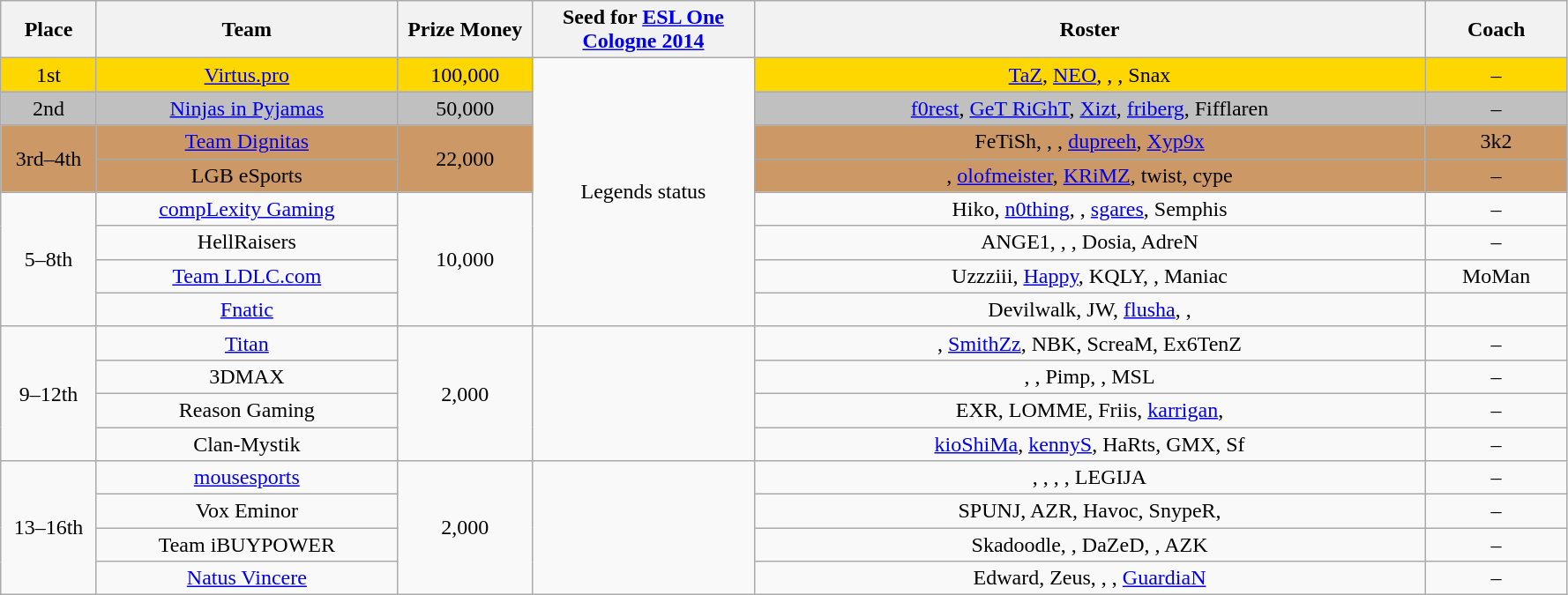<table class="wikitable" style="text-align:center">
<tr>
<th width="65px">Place</th>
<th width="220">Team</th>
<th width="95">Prize Money</th>
<th width="160px">Seed for <a href='#'>ESL One Cologne 2014</a></th>
<th width="500px">Roster</th>
<th width="100">Coach</th>
</tr>
<tr>
<td style="text-align:center; background:gold;">1st</td>
<td style="text-align:center; background:gold;"><a href='#'>Virtus.pro</a></td>
<td style="text-align:center; background:gold;">100,000</td>
<td style="text-align:center" rowspan="8">Legends status</td>
<td style="text-align:center; background:gold;"><a href='#'>TaZ</a>, <a href='#'>NEO</a>, , , Snax</td>
<td style="text-align:center; background:gold;">–</td>
</tr>
<tr>
<td style="text-align:center; background:silver;">2nd</td>
<td style="text-align:center; background:silver;"><a href='#'>Ninjas in Pyjamas</a></td>
<td style="text-align:center; background:silver;">50,000</td>
<td style="text-align:center; background:silver;"><a href='#'>f0rest</a>, <a href='#'>GeT RiGhT</a>, <a href='#'>Xizt</a>, <a href='#'>friberg</a>, Fifflaren</td>
<td style="text-align:center; background:silver;">–</td>
</tr>
<tr>
<td style="text-align:center; background:#c96;" rowspan="2">3rd–4th</td>
<td style="text-align:center; background:#c96;"><a href='#'>Team Dignitas</a></td>
<td style="text-align:center; background:#c96;" rowspan="2">22,000</td>
<td style="text-align:center; background:#c96;">FeTiSh, , , <a href='#'>dupreeh</a>, <a href='#'>Xyp9x</a></td>
<td style="text-align:center; background:#c96;">3k2</td>
</tr>
<tr>
<td style="text-align:center; background:#c96;">LGB eSports</td>
<td style="text-align:center; background:#c96;">, <a href='#'>olofmeister</a>, <a href='#'>KRiMZ</a>, twist, cype</td>
<td style="text-align:center; background:#c96;">–</td>
</tr>
<tr>
<td style="text-align:center" rowspan="4">5–8th</td>
<td><a href='#'>compLexity Gaming</a></td>
<td style="text-align:center" rowspan="4">10,000</td>
<td>Hiko, <a href='#'>n0thing</a>, , <a href='#'>sgares</a>, Semphis</td>
<td>–</td>
</tr>
<tr>
<td>HellRaisers</td>
<td>ANGE1, , , Dosia, AdreN</td>
<td>–</td>
</tr>
<tr>
<td><a href='#'>Team LDLC.com</a></td>
<td>Uzzziii, <a href='#'>Happy</a>, KQLY, , Maniac</td>
<td>MoMan</td>
</tr>
<tr>
<td><a href='#'>Fnatic</a></td>
<td>Devilwalk, JW, <a href='#'>flusha</a>, , </td>
<td></td>
</tr>
<tr>
<td style="text-align:center" rowspan="4">9–12th</td>
<td><a href='#'>Titan</a></td>
<td rowspan="4">2,000</td>
<td rowspan="4"></td>
<td>, <a href='#'>SmithZz</a>, NBK, ScreaM, Ex6TenZ</td>
<td>–</td>
</tr>
<tr>
<td>3DMAX</td>
<td>, , Pimp, , MSL</td>
<td>–</td>
</tr>
<tr>
<td>Reason Gaming</td>
<td>EXR, LOMME, Friis, <a href='#'>karrigan</a>, </td>
<td>–</td>
</tr>
<tr>
<td>Clan-Mystik</td>
<td><a href='#'>kioShiMa</a>, <a href='#'>kennyS</a>, HaRts, GMX, Sf</td>
<td>–</td>
</tr>
<tr>
<td style="text-align:center" rowspan="4">13–16th</td>
<td><a href='#'>mousesports</a></td>
<td style="text-align:center" rowspan="4">2,000</td>
<td style="text-align:center" rowspan="4"></td>
<td>, , , , LEGIJA</td>
<td>–</td>
</tr>
<tr>
<td>Vox Eminor</td>
<td>SPUNJ, AZR, Havoc, SnypeR, </td>
<td>–</td>
</tr>
<tr>
<td>Team iBUYPOWER</td>
<td>Skadoodle, , DaZeD, , AZK</td>
<td>–</td>
</tr>
<tr>
<td><a href='#'>Natus Vincere</a></td>
<td>Edward, Zeus, , , <a href='#'>GuardiaN</a></td>
<td>–</td>
</tr>
</table>
